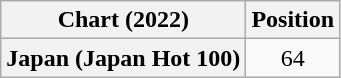<table class="wikitable plainrowheaders" style="text-align:center">
<tr>
<th scope="col">Chart (2022)</th>
<th scope="col">Position</th>
</tr>
<tr>
<th scope="row">Japan (Japan Hot 100)</th>
<td>64</td>
</tr>
</table>
